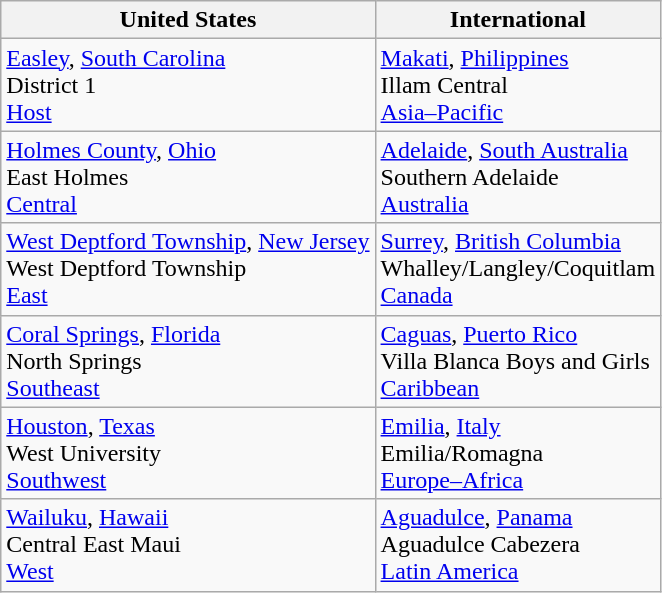<table class="wikitable">
<tr>
<th>United States</th>
<th>International</th>
</tr>
<tr>
<td> <a href='#'>Easley</a>, <a href='#'>South Carolina</a><br>District 1<br><a href='#'>Host</a></td>
<td> <a href='#'>Makati</a>, <a href='#'>Philippines</a> <br>Illam Central<br><a href='#'>Asia–Pacific</a></td>
</tr>
<tr>
<td> <a href='#'>Holmes County</a>, <a href='#'>Ohio</a><br>East Holmes<br><a href='#'>Central</a></td>
<td> <a href='#'>Adelaide</a>, <a href='#'>South Australia</a><br>Southern Adelaide<br><a href='#'>Australia</a></td>
</tr>
<tr>
<td> <a href='#'>West Deptford Township</a>, <a href='#'>New Jersey</a><br>West Deptford Township<br><a href='#'>East</a></td>
<td> <a href='#'>Surrey</a>, <a href='#'>British Columbia</a><br>Whalley/Langley/Coquitlam<br><a href='#'>Canada</a></td>
</tr>
<tr>
<td> <a href='#'>Coral Springs</a>, <a href='#'>Florida</a><br>North Springs<br><a href='#'>Southeast</a></td>
<td> <a href='#'>Caguas</a>, <a href='#'>Puerto Rico</a><br>Villa Blanca Boys and Girls<br><a href='#'>Caribbean</a></td>
</tr>
<tr>
<td> <a href='#'>Houston</a>, <a href='#'>Texas</a><br>West University<br><a href='#'>Southwest</a></td>
<td> <a href='#'>Emilia</a>, <a href='#'>Italy</a> <br>Emilia/Romagna<br><a href='#'>Europe–Africa</a></td>
</tr>
<tr>
<td> <a href='#'>Wailuku</a>, <a href='#'>Hawaii</a><br>Central East Maui<br><a href='#'>West</a></td>
<td> <a href='#'>Aguadulce</a>, <a href='#'>Panama</a><br>Aguadulce Cabezera<br><a href='#'>Latin America</a></td>
</tr>
</table>
